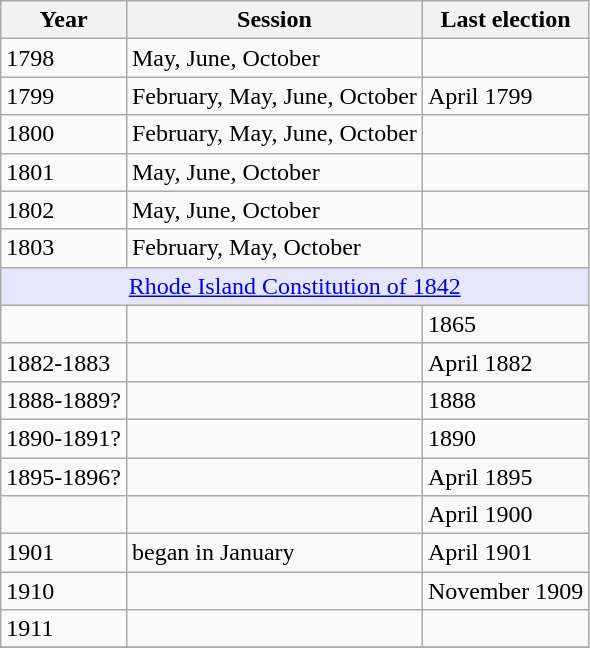<table class="wikitable mw-datatable sticky-header">
<tr>
<th>Year</th>
<th>Session</th>
<th>Last election</th>
</tr>
<tr>
<td>1798</td>
<td>May, June, October</td>
<td></td>
</tr>
<tr>
<td>1799</td>
<td>February, May, June, October</td>
<td>April 1799</td>
</tr>
<tr>
<td>1800</td>
<td>February, May, June, October</td>
<td></td>
</tr>
<tr>
<td>1801</td>
<td>May, June, October</td>
<td></td>
</tr>
<tr>
<td>1802</td>
<td>May, June, October</td>
<td></td>
</tr>
<tr>
<td>1803</td>
<td>February, May, October</td>
<td></td>
</tr>
<tr>
<td colspan=3 style="text-align: center; background-color:#E6E6FA;"><a href='#'>Rhode Island Constitution of 1842</a> </td>
</tr>
<tr>
<td></td>
<td></td>
<td>1865</td>
</tr>
<tr>
<td>1882-1883 </td>
<td></td>
<td>April 1882 </td>
</tr>
<tr>
<td>1888-1889?</td>
<td></td>
<td>1888</td>
</tr>
<tr>
<td>1890-1891?</td>
<td></td>
<td>1890</td>
</tr>
<tr>
<td>1895-1896?</td>
<td></td>
<td>April 1895</td>
</tr>
<tr>
<td></td>
<td></td>
<td>April 1900 </td>
</tr>
<tr>
<td>1901</td>
<td>began in January</td>
<td>April 1901</td>
</tr>
<tr>
<td>1910</td>
<td></td>
<td>November 1909</td>
</tr>
<tr>
<td>1911 </td>
<td></td>
<td></td>
</tr>
<tr>
</tr>
</table>
